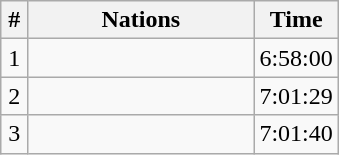<table class="wikitable" style="text-align:center;">
<tr>
<th width=8%>#</th>
<th width=67%>Nations</th>
<th width=25%>Time</th>
</tr>
<tr>
<td>1</td>
<td align="left"></td>
<td>6:58:00</td>
</tr>
<tr>
<td>2</td>
<td align="left"></td>
<td>7:01:29</td>
</tr>
<tr>
<td>3</td>
<td align="left"></td>
<td>7:01:40</td>
</tr>
</table>
